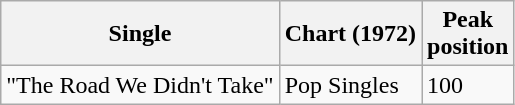<table class="wikitable sortable" border="1">
<tr>
<th scope="col">Single</th>
<th scope="col">Chart (1972)</th>
<th scope="col">Peak<br>position</th>
</tr>
<tr>
<td align="left">"The Road We Didn't Take"</td>
<td align="left">Pop Singles</td>
<td align="left">100</td>
</tr>
</table>
